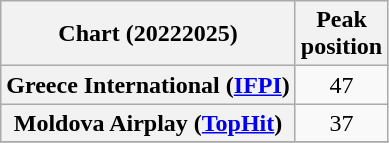<table class="wikitable plainrowheaders" style="text-align:center">
<tr>
<th scope="col">Chart (20222025)</th>
<th scope="col">Peak<br>position</th>
</tr>
<tr>
<th scope="row">Greece International (<a href='#'>IFPI</a>)</th>
<td>47</td>
</tr>
<tr>
<th scope="row">Moldova Airplay (<a href='#'>TopHit</a>)</th>
<td>37</td>
</tr>
<tr>
</tr>
</table>
